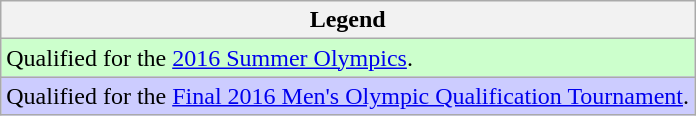<table class="wikitable">
<tr>
<th>Legend</th>
</tr>
<tr bgcolor=ccffcc>
<td>Qualified for the <a href='#'>2016 Summer Olympics</a>.</td>
</tr>
<tr bgcolor=ccccff>
<td>Qualified for the <a href='#'>Final 2016 Men's Olympic Qualification Tournament</a>.</td>
</tr>
</table>
